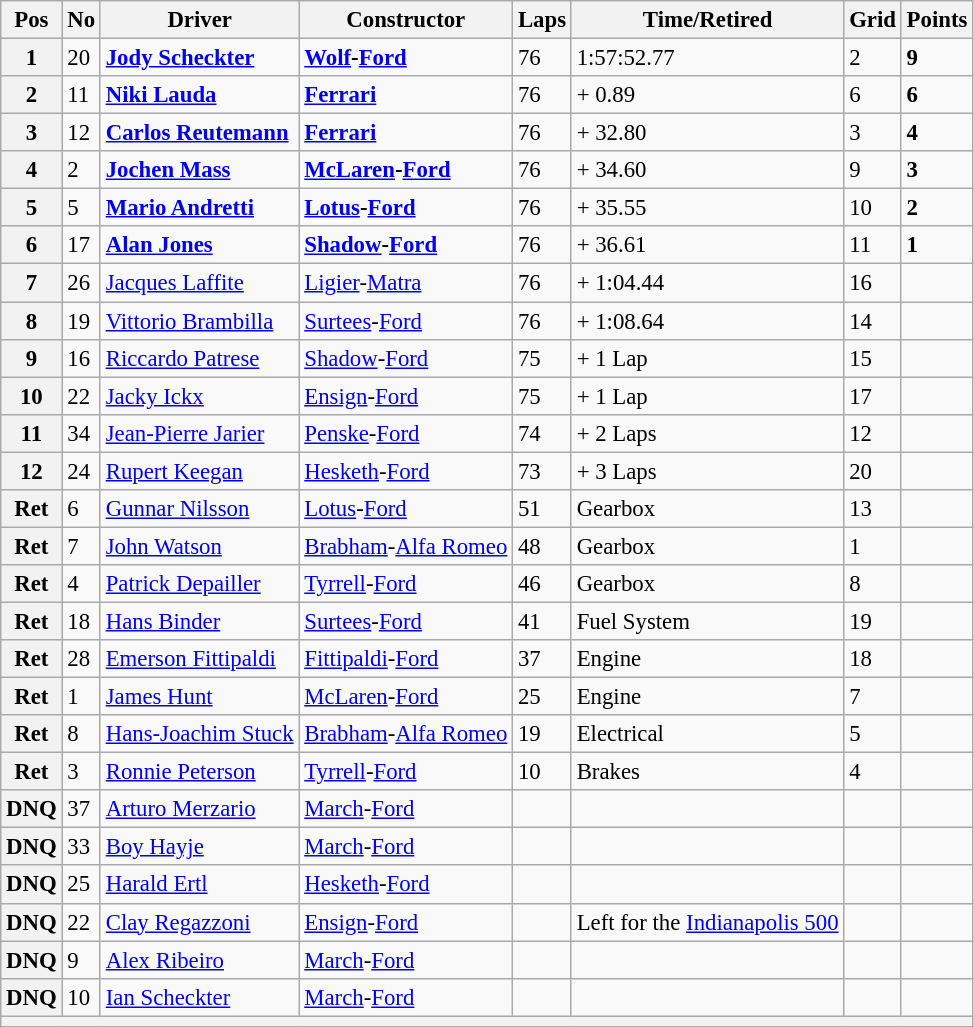<table class="wikitable" style="font-size: 95%;">
<tr>
<th>Pos</th>
<th>No</th>
<th>Driver</th>
<th>Constructor</th>
<th>Laps</th>
<th>Time/Retired</th>
<th>Grid</th>
<th>Points</th>
</tr>
<tr>
<th>1</th>
<td>20</td>
<td> <strong><a href='#'>Jody Scheckter</a></strong></td>
<td><strong><a href='#'>Wolf</a>-<a href='#'>Ford</a></strong></td>
<td>76</td>
<td>1:57:52.77</td>
<td>2</td>
<td><strong>9</strong></td>
</tr>
<tr>
<th>2</th>
<td>11</td>
<td> <strong><a href='#'>Niki Lauda</a></strong></td>
<td><strong><a href='#'>Ferrari</a></strong></td>
<td>76</td>
<td>+ 0.89</td>
<td>6</td>
<td><strong>6</strong></td>
</tr>
<tr>
<th>3</th>
<td>12</td>
<td> <strong><a href='#'>Carlos Reutemann</a></strong></td>
<td><strong><a href='#'>Ferrari</a></strong></td>
<td>76</td>
<td>+ 32.80</td>
<td>3</td>
<td><strong>4</strong></td>
</tr>
<tr>
<th>4</th>
<td>2</td>
<td> <strong><a href='#'>Jochen Mass</a></strong></td>
<td><strong><a href='#'>McLaren</a>-<a href='#'>Ford</a></strong></td>
<td>76</td>
<td>+ 34.60</td>
<td>9</td>
<td><strong>3</strong></td>
</tr>
<tr>
<th>5</th>
<td>5</td>
<td> <strong><a href='#'>Mario Andretti</a></strong></td>
<td><strong><a href='#'>Lotus</a>-<a href='#'>Ford</a></strong></td>
<td>76</td>
<td>+ 35.55</td>
<td>10</td>
<td><strong>2</strong></td>
</tr>
<tr>
<th>6</th>
<td>17</td>
<td> <strong><a href='#'>Alan Jones</a></strong></td>
<td><strong><a href='#'>Shadow</a>-<a href='#'>Ford</a></strong></td>
<td>76</td>
<td>+ 36.61</td>
<td>11</td>
<td><strong>1</strong></td>
</tr>
<tr>
<th>7</th>
<td>26</td>
<td> <a href='#'>Jacques Laffite</a></td>
<td><a href='#'>Ligier</a>-<a href='#'>Matra</a></td>
<td>76</td>
<td>+ 1:04.44</td>
<td>16</td>
<td> </td>
</tr>
<tr>
<th>8</th>
<td>19</td>
<td> <a href='#'>Vittorio Brambilla</a></td>
<td><a href='#'>Surtees</a>-<a href='#'>Ford</a></td>
<td>76</td>
<td>+ 1:08.64</td>
<td>14</td>
<td> </td>
</tr>
<tr>
<th>9</th>
<td>16</td>
<td> <a href='#'>Riccardo Patrese</a></td>
<td><a href='#'>Shadow</a>-<a href='#'>Ford</a></td>
<td>75</td>
<td>+ 1 Lap</td>
<td>15</td>
<td> </td>
</tr>
<tr>
<th>10</th>
<td>22</td>
<td> <a href='#'>Jacky Ickx</a></td>
<td><a href='#'>Ensign</a>-<a href='#'>Ford</a></td>
<td>75</td>
<td>+ 1 Lap</td>
<td>17</td>
<td> </td>
</tr>
<tr>
<th>11</th>
<td>34</td>
<td> <a href='#'>Jean-Pierre Jarier</a></td>
<td><a href='#'>Penske</a>-<a href='#'>Ford</a></td>
<td>74</td>
<td>+ 2 Laps</td>
<td>12</td>
<td> </td>
</tr>
<tr>
<th>12</th>
<td>24</td>
<td> <a href='#'>Rupert Keegan</a></td>
<td><a href='#'>Hesketh</a>-<a href='#'>Ford</a></td>
<td>73</td>
<td>+ 3 Laps</td>
<td>20</td>
<td> </td>
</tr>
<tr>
<th>Ret</th>
<td>6</td>
<td> <a href='#'>Gunnar Nilsson</a></td>
<td><a href='#'>Lotus</a>-<a href='#'>Ford</a></td>
<td>51</td>
<td>Gearbox</td>
<td>13</td>
<td> </td>
</tr>
<tr>
<th>Ret</th>
<td>7</td>
<td> <a href='#'>John Watson</a></td>
<td><a href='#'>Brabham</a>-<a href='#'>Alfa Romeo</a></td>
<td>48</td>
<td>Gearbox</td>
<td>1</td>
<td> </td>
</tr>
<tr>
<th>Ret</th>
<td>4</td>
<td> <a href='#'>Patrick Depailler</a></td>
<td><a href='#'>Tyrrell</a>-<a href='#'>Ford</a></td>
<td>46</td>
<td>Gearbox</td>
<td>8</td>
<td> </td>
</tr>
<tr>
<th>Ret</th>
<td>18</td>
<td> <a href='#'>Hans Binder</a></td>
<td><a href='#'>Surtees</a>-<a href='#'>Ford</a></td>
<td>41</td>
<td>Fuel System</td>
<td>19</td>
<td> </td>
</tr>
<tr>
<th>Ret</th>
<td>28</td>
<td> <a href='#'>Emerson Fittipaldi</a></td>
<td><a href='#'>Fittipaldi</a>-<a href='#'>Ford</a></td>
<td>37</td>
<td>Engine</td>
<td>18</td>
<td> </td>
</tr>
<tr>
<th>Ret</th>
<td>1</td>
<td> <a href='#'>James Hunt</a></td>
<td><a href='#'>McLaren</a>-<a href='#'>Ford</a></td>
<td>25</td>
<td>Engine</td>
<td>7</td>
<td> </td>
</tr>
<tr>
<th>Ret</th>
<td>8</td>
<td> <a href='#'>Hans-Joachim Stuck</a></td>
<td><a href='#'>Brabham</a>-<a href='#'>Alfa Romeo</a></td>
<td>19</td>
<td>Electrical</td>
<td>5</td>
<td> </td>
</tr>
<tr>
<th>Ret</th>
<td>3</td>
<td> <a href='#'>Ronnie Peterson</a></td>
<td><a href='#'>Tyrrell</a>-<a href='#'>Ford</a></td>
<td>10</td>
<td>Brakes</td>
<td>4</td>
<td> </td>
</tr>
<tr>
<th>DNQ</th>
<td>37</td>
<td> <a href='#'>Arturo Merzario</a></td>
<td><a href='#'>March</a>-<a href='#'>Ford</a></td>
<td> </td>
<td> </td>
<td> </td>
<td> </td>
</tr>
<tr>
<th>DNQ</th>
<td>33</td>
<td> <a href='#'>Boy Hayje</a></td>
<td><a href='#'>March</a>-<a href='#'>Ford</a></td>
<td> </td>
<td> </td>
<td> </td>
<td> </td>
</tr>
<tr>
<th>DNQ</th>
<td>25</td>
<td> <a href='#'>Harald Ertl</a></td>
<td><a href='#'>Hesketh</a>-<a href='#'>Ford</a></td>
<td> </td>
<td> </td>
<td> </td>
<td> </td>
</tr>
<tr>
<th>DNQ</th>
<td>22</td>
<td> <a href='#'>Clay Regazzoni</a></td>
<td><a href='#'>Ensign</a>-<a href='#'>Ford</a></td>
<td> </td>
<td>Left for the <a href='#'>Indianapolis 500</a></td>
<td> </td>
<td> </td>
</tr>
<tr>
<th>DNQ</th>
<td>9</td>
<td> <a href='#'>Alex Ribeiro</a></td>
<td><a href='#'>March</a>-<a href='#'>Ford</a></td>
<td> </td>
<td> </td>
<td> </td>
<td> </td>
</tr>
<tr>
<th>DNQ</th>
<td>10</td>
<td> <a href='#'>Ian Scheckter</a></td>
<td><a href='#'>March</a>-<a href='#'>Ford</a></td>
<td> </td>
<td> </td>
<td> </td>
<td> </td>
</tr>
<tr>
<th colspan="8"></th>
</tr>
</table>
